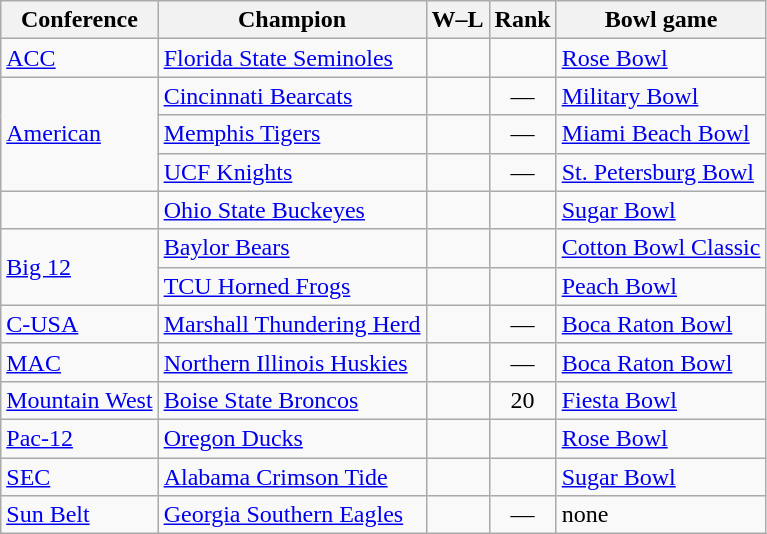<table class="wikitable sortable">
<tr>
<th>Conference</th>
<th>Champion</th>
<th>W–L</th>
<th>Rank</th>
<th>Bowl game</th>
</tr>
<tr>
<td><a href='#'>ACC</a></td>
<td><a href='#'>Florida State Seminoles</a></td>
<td></td>
<td align=center></td>
<td><a href='#'>Rose Bowl</a></td>
</tr>
<tr>
<td rowspan=3><a href='#'>American</a></td>
<td><a href='#'>Cincinnati Bearcats</a></td>
<td align=center></td>
<td align=center>—</td>
<td><a href='#'>Military Bowl</a></td>
</tr>
<tr>
<td> <a href='#'>Memphis Tigers</a></td>
<td align=center></td>
<td align=center>—</td>
<td><a href='#'>Miami Beach Bowl</a></td>
</tr>
<tr>
<td> <a href='#'>UCF Knights</a></td>
<td align=center></td>
<td align=center>—</td>
<td><a href='#'>St. Petersburg Bowl</a></td>
</tr>
<tr>
<td></td>
<td><a href='#'>Ohio State Buckeyes</a></td>
<td></td>
<td align=center></td>
<td><a href='#'>Sugar Bowl</a></td>
</tr>
<tr>
<td rowspan=2><a href='#'>Big 12</a></td>
<td><a href='#'>Baylor Bears</a></td>
<td></td>
<td align=center></td>
<td><a href='#'>Cotton Bowl Classic</a></td>
</tr>
<tr>
<td> <a href='#'>TCU Horned Frogs</a></td>
<td></td>
<td align=center></td>
<td><a href='#'>Peach Bowl</a></td>
</tr>
<tr>
<td><a href='#'>C-USA</a></td>
<td><a href='#'>Marshall Thundering Herd</a></td>
<td></td>
<td align=center>—</td>
<td><a href='#'>Boca Raton Bowl</a></td>
</tr>
<tr>
<td><a href='#'>MAC</a></td>
<td><a href='#'>Northern Illinois Huskies</a></td>
<td></td>
<td align=center>—</td>
<td><a href='#'>Boca Raton Bowl</a></td>
</tr>
<tr>
<td><a href='#'>Mountain West</a></td>
<td><a href='#'>Boise State Broncos</a></td>
<td></td>
<td align=center>20</td>
<td><a href='#'>Fiesta Bowl</a></td>
</tr>
<tr>
<td><a href='#'>Pac-12</a></td>
<td><a href='#'>Oregon Ducks</a></td>
<td></td>
<td align=center></td>
<td><a href='#'>Rose Bowl</a></td>
</tr>
<tr>
<td><a href='#'>SEC</a></td>
<td><a href='#'>Alabama Crimson Tide</a></td>
<td></td>
<td align=center></td>
<td><a href='#'>Sugar Bowl</a></td>
</tr>
<tr>
<td><a href='#'>Sun Belt</a></td>
<td><a href='#'>Georgia Southern Eagles</a></td>
<td align=center></td>
<td align=center>—</td>
<td>none</td>
</tr>
</table>
